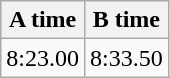<table class="wikitable" border="1" align="upright">
<tr>
<th>A time</th>
<th>B time</th>
</tr>
<tr>
<td>8:23.00</td>
<td>8:33.50</td>
</tr>
</table>
